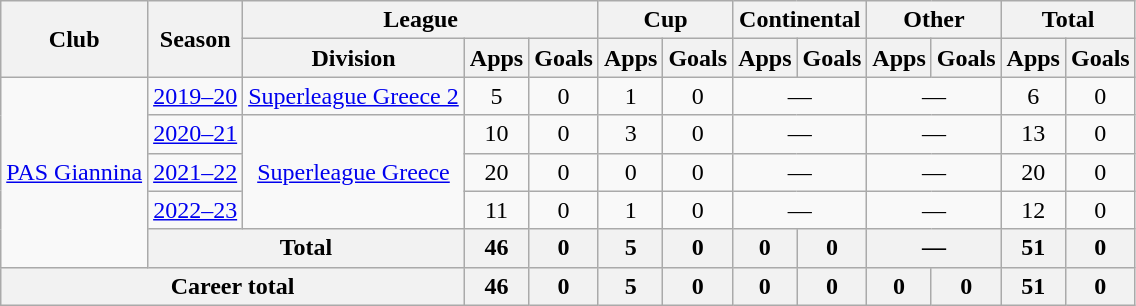<table class="wikitable" style="text-align: center">
<tr>
<th rowspan="2">Club</th>
<th rowspan="2">Season</th>
<th colspan="3">League</th>
<th colspan="2">Cup</th>
<th colspan="2">Continental</th>
<th colspan="2">Other</th>
<th colspan="2">Total</th>
</tr>
<tr>
<th>Division</th>
<th>Apps</th>
<th>Goals</th>
<th>Apps</th>
<th>Goals</th>
<th>Apps</th>
<th>Goals</th>
<th>Apps</th>
<th>Goals</th>
<th>Apps</th>
<th>Goals</th>
</tr>
<tr>
<td rowspan="5"><a href='#'>PAS Giannina</a></td>
<td><a href='#'>2019–20</a></td>
<td><a href='#'>Superleague Greece 2</a></td>
<td>5</td>
<td>0</td>
<td>1</td>
<td>0</td>
<td colspan="2">—</td>
<td colspan="2">—</td>
<td>6</td>
<td>0</td>
</tr>
<tr>
<td><a href='#'>2020–21</a></td>
<td rowspan="3"><a href='#'>Superleague Greece</a></td>
<td>10</td>
<td>0</td>
<td>3</td>
<td>0</td>
<td colspan="2">—</td>
<td colspan="2">—</td>
<td>13</td>
<td>0</td>
</tr>
<tr>
<td><a href='#'>2021–22</a></td>
<td>20</td>
<td>0</td>
<td>0</td>
<td>0</td>
<td colspan="2">—</td>
<td colspan="2">—</td>
<td>20</td>
<td>0</td>
</tr>
<tr>
<td><a href='#'>2022–23</a></td>
<td>11</td>
<td>0</td>
<td>1</td>
<td>0</td>
<td colspan="2">—</td>
<td colspan="2">—</td>
<td>12</td>
<td>0</td>
</tr>
<tr>
<th colspan="2">Total</th>
<th>46</th>
<th>0</th>
<th>5</th>
<th>0</th>
<th>0</th>
<th>0</th>
<th colspan="2">—</th>
<th>51</th>
<th>0</th>
</tr>
<tr>
<th colspan="3">Career total</th>
<th>46</th>
<th>0</th>
<th>5</th>
<th>0</th>
<th>0</th>
<th>0</th>
<th>0</th>
<th>0</th>
<th>51</th>
<th>0</th>
</tr>
</table>
